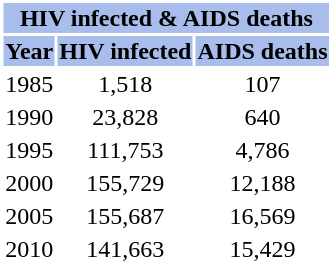<table class="toccolours" style="clear:right; float:right; background:#ffffff; margin: 0 0 0.5em 1em; width:220">
<tr>
<th style="background:#A8BDEC" align="center" colspan=3>HIV infected & AIDS deaths</th>
</tr>
<tr>
<td style="text-align:center;background:#A8BDEC"><strong>Year</strong></td>
<td style="text-align:center;background:#A8BDEC"><strong>HIV infected</strong></td>
<td style="text-align:center;background:#A8BDEC"><strong>AIDS deaths</strong></td>
</tr>
<tr>
<td>1985</td>
<td style="text-align:center;">1,518</td>
<td style="text-align:center;">107</td>
</tr>
<tr>
<td>1990</td>
<td style="text-align:center;">23,828</td>
<td style="text-align:center;">640</td>
</tr>
<tr>
<td>1995</td>
<td style="text-align:center;">111,753</td>
<td style="text-align:center;">4,786</td>
</tr>
<tr>
<td>2000</td>
<td style="text-align:center;">155,729</td>
<td style="text-align:center;">12,188</td>
</tr>
<tr>
<td>2005</td>
<td style="text-align:center;">155,687</td>
<td style="text-align:center;">16,569</td>
</tr>
<tr>
<td>2010</td>
<td style="text-align:center;">141,663</td>
<td style="text-align:center;">15,429</td>
</tr>
</table>
